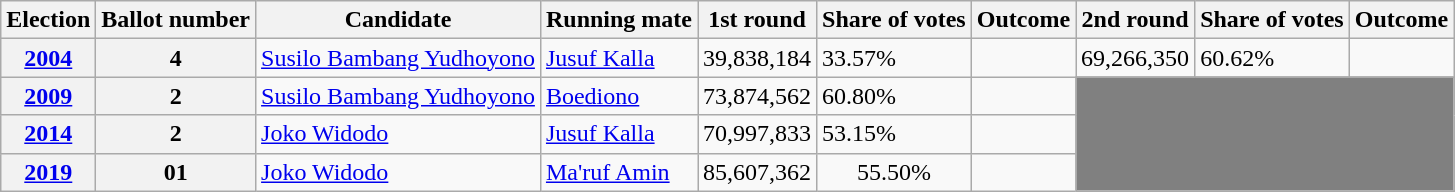<table class="wikitable">
<tr>
<th>Election</th>
<th>Ballot number</th>
<th>Candidate</th>
<th>Running mate</th>
<th>1st round<br></th>
<th>Share of votes</th>
<th>Outcome</th>
<th>2nd round<br></th>
<th>Share of votes</th>
<th>Outcome</th>
</tr>
<tr>
<th><a href='#'>2004</a></th>
<th>4</th>
<td><a href='#'>Susilo Bambang Yudhoyono</a></td>
<td><a href='#'>Jusuf Kalla</a></td>
<td>39,838,184</td>
<td>33.57%</td>
<td></td>
<td>69,266,350</td>
<td>60.62%</td>
<td></td>
</tr>
<tr>
<th><a href='#'>2009</a></th>
<th>2</th>
<td><a href='#'>Susilo Bambang Yudhoyono</a></td>
<td><a href='#'>Boediono</a></td>
<td>73,874,562</td>
<td>60.80%</td>
<td></td>
<td rowspan=3 colspan="3" bgcolor="grey"></td>
</tr>
<tr>
<th><a href='#'>2014</a></th>
<th>2</th>
<td><a href='#'>Joko Widodo</a></td>
<td><a href='#'>Jusuf Kalla</a></td>
<td>70,997,833</td>
<td>53.15%</td>
<td></td>
</tr>
<tr>
<th><a href='#'>2019</a></th>
<th>01</th>
<td><a href='#'>Joko Widodo</a></td>
<td><a href='#'>Ma'ruf Amin</a></td>
<td>85,607,362</td>
<td align=center>55.50%</td>
<td></td>
</tr>
</table>
